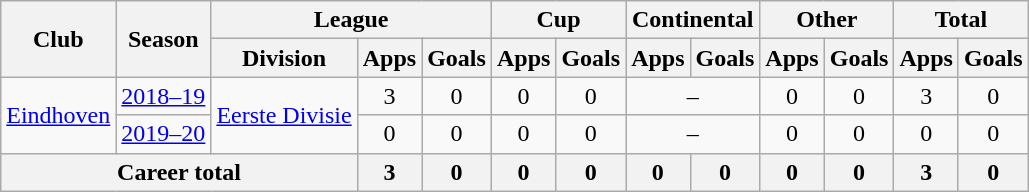<table class="wikitable" style="text-align: center">
<tr>
<th rowspan="2">Club</th>
<th rowspan="2">Season</th>
<th colspan="3">League</th>
<th colspan="2">Cup</th>
<th colspan="2">Continental</th>
<th colspan="2">Other</th>
<th colspan="2">Total</th>
</tr>
<tr>
<th>Division</th>
<th>Apps</th>
<th>Goals</th>
<th>Apps</th>
<th>Goals</th>
<th>Apps</th>
<th>Goals</th>
<th>Apps</th>
<th>Goals</th>
<th>Apps</th>
<th>Goals</th>
</tr>
<tr>
<td rowspan="2"><a href='#'>Eindhoven</a></td>
<td><a href='#'>2018–19</a></td>
<td rowspan="2"><a href='#'>Eerste Divisie</a></td>
<td>3</td>
<td>0</td>
<td>0</td>
<td>0</td>
<td colspan="2">–</td>
<td>0</td>
<td>0</td>
<td>3</td>
<td>0</td>
</tr>
<tr>
<td><a href='#'>2019–20</a></td>
<td>0</td>
<td>0</td>
<td>0</td>
<td>0</td>
<td colspan="2">–</td>
<td>0</td>
<td>0</td>
<td>0</td>
<td>0</td>
</tr>
<tr>
<th colspan="3"><strong>Career total</strong></th>
<th>3</th>
<th>0</th>
<th>0</th>
<th>0</th>
<th>0</th>
<th>0</th>
<th>0</th>
<th>0</th>
<th>3</th>
<th>0</th>
</tr>
</table>
